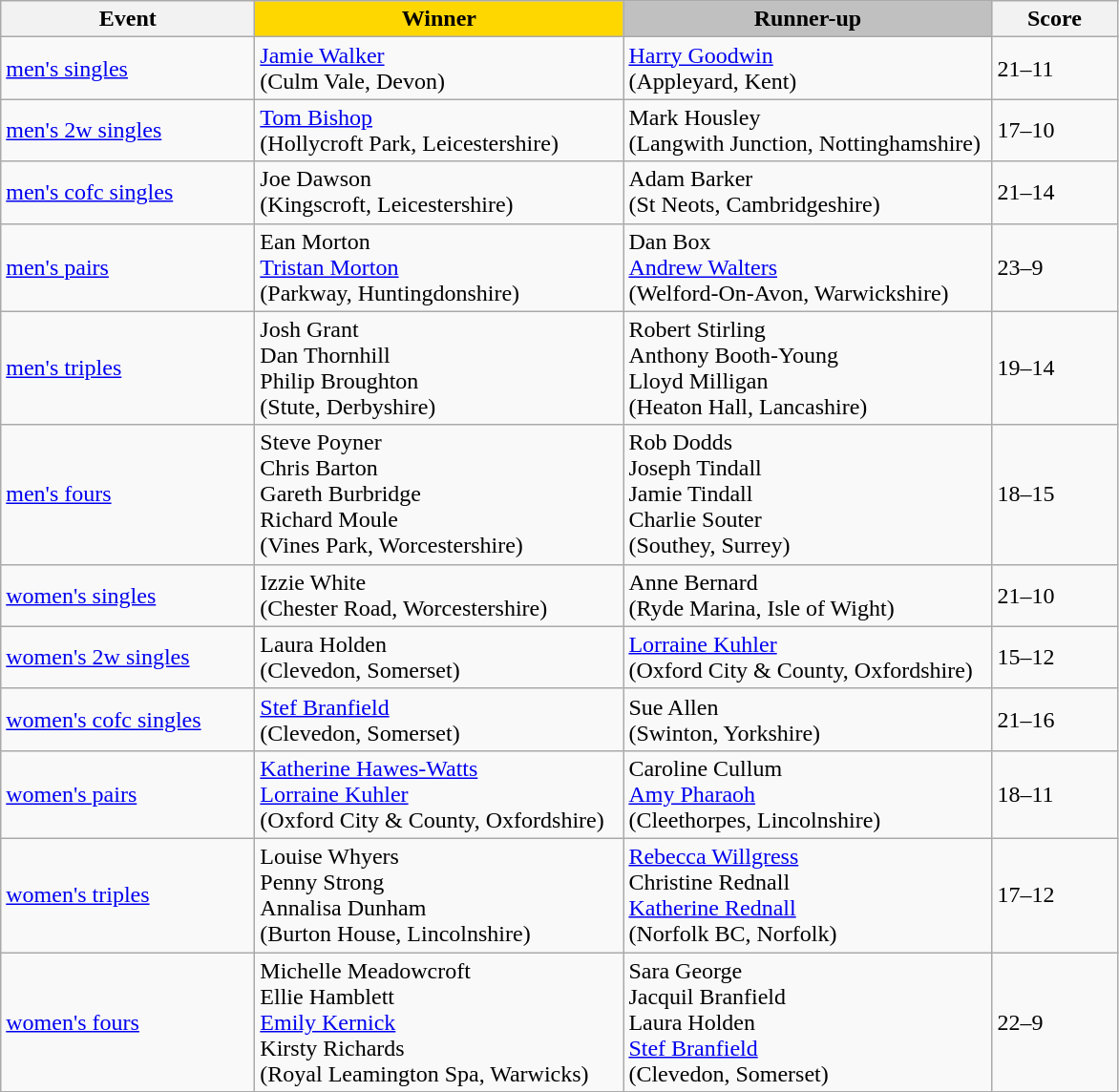<table class="wikitable" style="font-size: 100%">
<tr>
<th width=170>Event</th>
<th width=250 style="background-color: gold;">Winner</th>
<th width=250 style="background-color: silver;">Runner-up</th>
<th width=80>Score</th>
</tr>
<tr>
<td><a href='#'>men's singles</a></td>
<td><a href='#'>Jamie Walker</a><br>(Culm Vale, Devon)</td>
<td><a href='#'>Harry Goodwin</a><br>(Appleyard, Kent)</td>
<td>21–11</td>
</tr>
<tr>
<td><a href='#'>men's 2w singles</a></td>
<td><a href='#'>Tom Bishop</a><br>(Hollycroft Park, Leicestershire)</td>
<td>Mark Housley<br>(Langwith Junction, Nottinghamshire)</td>
<td>17–10</td>
</tr>
<tr>
<td><a href='#'>men's cofc singles</a></td>
<td>Joe Dawson<br>(Kingscroft, Leicestershire)</td>
<td>Adam Barker<br>(St Neots, Cambridgeshire)</td>
<td>21–14</td>
</tr>
<tr>
<td><a href='#'>men's pairs</a></td>
<td>Ean Morton<br><a href='#'>Tristan Morton</a><br>(Parkway, Huntingdonshire)</td>
<td>Dan Box<br> <a href='#'>Andrew Walters</a><br>(Welford-On-Avon, Warwickshire)</td>
<td>23–9</td>
</tr>
<tr>
<td><a href='#'>men's triples</a></td>
<td>Josh Grant<br>Dan Thornhill<br>Philip Broughton<br>(Stute, Derbyshire)</td>
<td>Robert Stirling<br>Anthony Booth-Young<br>Lloyd Milligan<br>(Heaton Hall, Lancashire)</td>
<td>19–14</td>
</tr>
<tr>
<td><a href='#'>men's fours</a></td>
<td>Steve Poyner<br>Chris Barton<br>Gareth Burbridge<br>Richard Moule<br>(Vines Park, Worcestershire)</td>
<td>Rob Dodds<br> Joseph Tindall<br> Jamie Tindall<br> Charlie Souter<br>(Southey, Surrey)</td>
<td>18–15</td>
</tr>
<tr>
<td><a href='#'>women's singles</a></td>
<td>Izzie White<br>(Chester Road, Worcestershire)</td>
<td>Anne Bernard<br>(Ryde Marina, Isle of Wight)</td>
<td>21–10</td>
</tr>
<tr>
<td><a href='#'>women's 2w singles</a></td>
<td>Laura Holden<br>(Clevedon, Somerset)</td>
<td><a href='#'>Lorraine Kuhler</a><br>(Oxford City & County, Oxfordshire)</td>
<td>15–12</td>
</tr>
<tr>
<td><a href='#'>women's cofc singles</a></td>
<td><a href='#'>Stef Branfield</a><br>(Clevedon, Somerset)</td>
<td>Sue Allen<br>(Swinton, Yorkshire)</td>
<td>21–16</td>
</tr>
<tr>
<td><a href='#'>women's pairs</a></td>
<td><a href='#'>Katherine Hawes-Watts</a><br><a href='#'>Lorraine Kuhler</a><br>(Oxford City & County, Oxfordshire)</td>
<td>Caroline Cullum<br><a href='#'>Amy Pharaoh</a><br>(Cleethorpes, Lincolnshire)</td>
<td>18–11</td>
</tr>
<tr>
<td><a href='#'>women's triples</a></td>
<td>Louise Whyers<br>Penny Strong<br>Annalisa Dunham<br>(Burton House, Lincolnshire)</td>
<td><a href='#'>Rebecca Willgress</a><br>Christine Rednall<br><a href='#'>Katherine Rednall</a><br>(Norfolk BC, Norfolk)</td>
<td>17–12</td>
</tr>
<tr>
<td><a href='#'>women's fours</a></td>
<td>Michelle Meadowcroft<br>Ellie Hamblett<br> <a href='#'>Emily Kernick</a><br>Kirsty Richards<br>(Royal Leamington Spa, Warwicks)</td>
<td>Sara George<br> Jacquil Branfield<br> Laura Holden<br><a href='#'>Stef Branfield</a><br>(Clevedon, Somerset)</td>
<td>22–9</td>
</tr>
</table>
